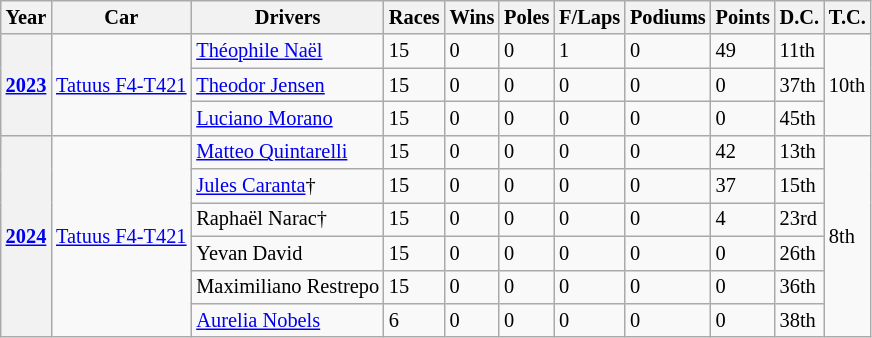<table class="wikitable" style="font-size:85%">
<tr>
<th>Year</th>
<th>Car</th>
<th>Drivers</th>
<th>Races</th>
<th>Wins</th>
<th>Poles</th>
<th>F/Laps</th>
<th>Podiums</th>
<th>Points</th>
<th>D.C.</th>
<th>T.C.</th>
</tr>
<tr>
<th rowspan="3"><a href='#'>2023</a></th>
<td rowspan="3"><a href='#'>Tatuus F4-T421</a></td>
<td> <a href='#'>Théophile Naël</a></td>
<td>15</td>
<td>0</td>
<td>0</td>
<td>1</td>
<td>0</td>
<td>49</td>
<td>11th</td>
<td rowspan="3">10th</td>
</tr>
<tr>
<td> <a href='#'>Theodor Jensen</a></td>
<td>15</td>
<td>0</td>
<td>0</td>
<td>0</td>
<td>0</td>
<td>0</td>
<td>37th</td>
</tr>
<tr>
<td> <a href='#'>Luciano Morano</a></td>
<td>15</td>
<td>0</td>
<td>0</td>
<td>0</td>
<td>0</td>
<td>0</td>
<td>45th</td>
</tr>
<tr>
<th rowspan="6"><a href='#'>2024</a></th>
<td rowspan="6"><a href='#'>Tatuus F4-T421</a></td>
<td> <a href='#'>Matteo Quintarelli</a></td>
<td>15</td>
<td>0</td>
<td>0</td>
<td>0</td>
<td>0</td>
<td>42</td>
<td>13th</td>
<td rowspan="6">8th</td>
</tr>
<tr>
<td> <a href='#'>Jules Caranta</a>†</td>
<td>15</td>
<td>0</td>
<td>0</td>
<td>0</td>
<td>0</td>
<td>37</td>
<td>15th</td>
</tr>
<tr>
<td> Raphaël Narac†</td>
<td>15</td>
<td>0</td>
<td>0</td>
<td>0</td>
<td>0</td>
<td>4</td>
<td>23rd</td>
</tr>
<tr>
<td> Yevan David</td>
<td>15</td>
<td>0</td>
<td>0</td>
<td>0</td>
<td>0</td>
<td>0</td>
<td>26th</td>
</tr>
<tr>
<td> Maximiliano Restrepo</td>
<td>15</td>
<td>0</td>
<td>0</td>
<td>0</td>
<td>0</td>
<td>0</td>
<td>36th</td>
</tr>
<tr>
<td> <a href='#'>Aurelia Nobels</a></td>
<td>6</td>
<td>0</td>
<td>0</td>
<td>0</td>
<td>0</td>
<td>0</td>
<td>38th</td>
</tr>
</table>
